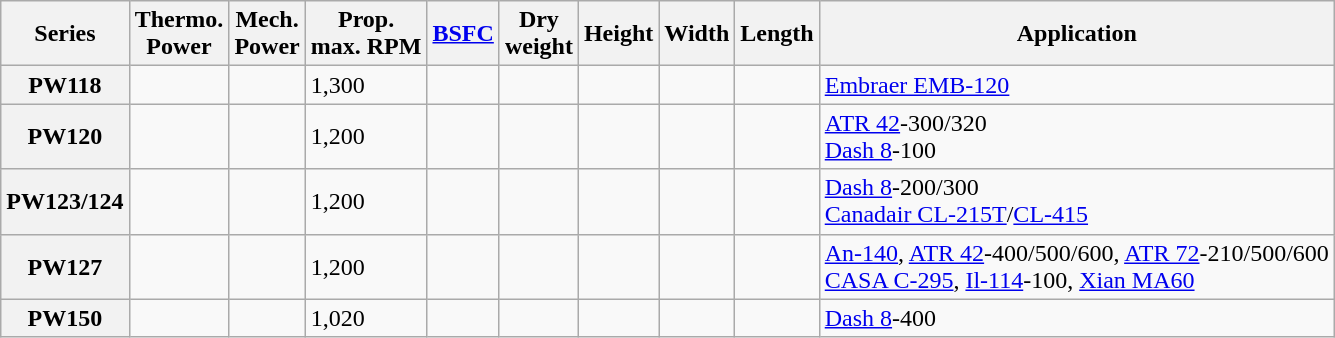<table class="wikitable">
<tr>
<th>Series</th>
<th>Thermo.<br>Power</th>
<th>Mech.<br>Power</th>
<th>Prop.<br>max. RPM</th>
<th><a href='#'>BSFC</a></th>
<th>Dry<br>weight</th>
<th>Height</th>
<th>Width</th>
<th>Length</th>
<th>Application</th>
</tr>
<tr>
<th>PW118</th>
<td></td>
<td></td>
<td>1,300</td>
<td></td>
<td></td>
<td></td>
<td></td>
<td></td>
<td><a href='#'>Embraer EMB-120</a></td>
</tr>
<tr>
<th>PW120</th>
<td></td>
<td></td>
<td>1,200</td>
<td></td>
<td></td>
<td></td>
<td></td>
<td></td>
<td><a href='#'>ATR 42</a>-300/320<br><a href='#'>Dash 8</a>-100</td>
</tr>
<tr>
<th>PW123/124</th>
<td></td>
<td></td>
<td>1,200</td>
<td></td>
<td></td>
<td></td>
<td></td>
<td></td>
<td><a href='#'>Dash 8</a>-200/300<br><a href='#'>Canadair CL-215T</a>/<a href='#'>CL-415</a></td>
</tr>
<tr>
<th>PW127</th>
<td></td>
<td></td>
<td>1,200</td>
<td></td>
<td></td>
<td></td>
<td></td>
<td></td>
<td><a href='#'>An-140</a>, <a href='#'>ATR 42</a>-400/500/600, <a href='#'>ATR 72</a>-210/500/600<br><a href='#'>CASA C-295</a>, <a href='#'>Il-114</a>-100, <a href='#'>Xian MA60</a></td>
</tr>
<tr>
<th>PW150</th>
<td></td>
<td></td>
<td>1,020</td>
<td></td>
<td></td>
<td></td>
<td></td>
<td></td>
<td><a href='#'>Dash 8</a>-400</td>
</tr>
</table>
